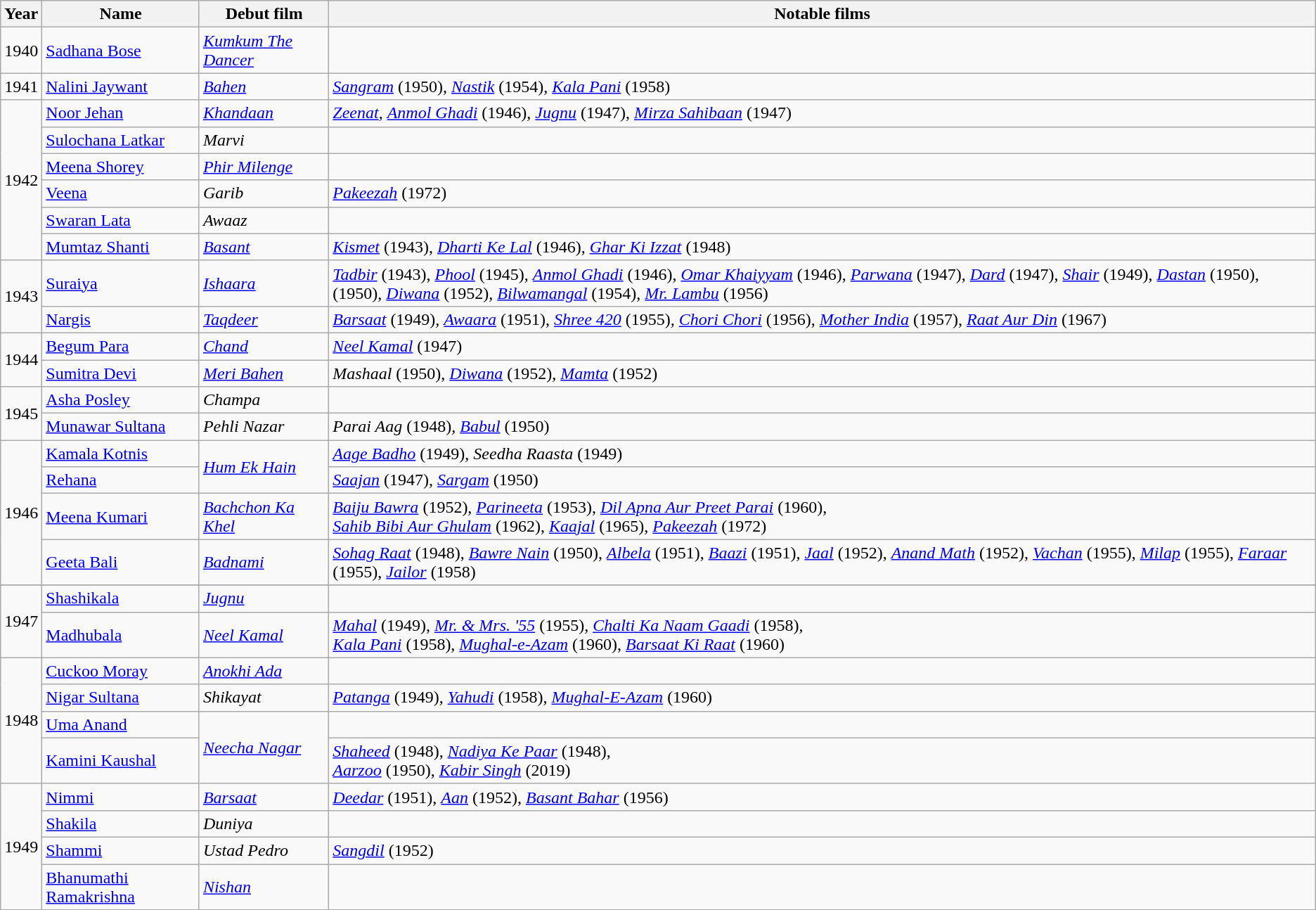<table class="wikitable sortable static-row-numbers static-row-header-text hover-highlight" "style="font-size: 100%">
<tr>
<th>Year</th>
<th>Name</th>
<th>Debut film</th>
<th class="unsortable">Notable films</th>
</tr>
<tr>
<td>1940</td>
<td><a href='#'>Sadhana Bose</a></td>
<td><a href='#'><em>Kumkum</em> <em>The Dancer</em></a></td>
<td></td>
</tr>
<tr>
<td>1941</td>
<td><a href='#'>Nalini Jaywant</a></td>
<td><a href='#'><em>Bahen</em></a></td>
<td><a href='#'><em>Sangram</em></a> (1950), <a href='#'><em>Nastik</em></a> (1954), <a href='#'><em>Kala Pani</em></a> (1958)</td>
</tr>
<tr>
<td rowspan="6">1942</td>
<td><a href='#'>Noor Jehan</a></td>
<td><em><a href='#'>Khandaan</a></em></td>
<td><a href='#'><em>Zeenat</em></a>, <em><a href='#'>Anmol Ghadi</a></em> (1946), <em><a href='#'>Jugnu</a></em> (1947), <em><a href='#'>Mirza Sahibaan</a></em> (1947)</td>
</tr>
<tr>
<td><a href='#'>Sulochana Latkar</a></td>
<td><em>Marvi</em></td>
<td></td>
</tr>
<tr>
<td><a href='#'>Meena Shorey</a></td>
<td><a href='#'><em>Phir Milenge</em></a></td>
<td></td>
</tr>
<tr>
<td><a href='#'>Veena</a></td>
<td><em>Garib</em></td>
<td><em><a href='#'>Pakeezah</a></em> (1972)</td>
</tr>
<tr>
<td><a href='#'>Swaran Lata</a></td>
<td><em>Awaaz</em></td>
<td></td>
</tr>
<tr>
<td><a href='#'>Mumtaz Shanti</a></td>
<td><a href='#'><em>Basant</em></a></td>
<td><a href='#'><em>Kismet</em></a> (1943), <em><a href='#'>Dharti Ke Lal</a></em> (1946), <a href='#'><em>Ghar Ki</em> <em>Izzat</em></a> (1948)</td>
</tr>
<tr>
<td rowspan="2">1943</td>
<td><a href='#'>Suraiya</a></td>
<td><em><a href='#'>Ishaara</a></em></td>
<td><em><a href='#'>Tadbir</a></em> (1943), <em><a href='#'>Phool</a></em> (1945), <em><a href='#'>Anmol Ghadi</a></em> (1946), <em><a href='#'>Omar Khaiyyam</a></em> (1946), <em><a href='#'>Parwana</a></em> (1947), <em><a href='#'>Dard</a></em> (1947), <em><a href='#'>Shair</a></em> (1949), <em><a href='#'>Dastan</a></em> (1950),  (1950), <em><a href='#'>Diwana</a></em> (1952), <em><a href='#'>Bilwamangal</a></em> (1954), <em><a href='#'>Mr. Lambu</a></em> (1956)</td>
</tr>
<tr>
<td><a href='#'>Nargis</a></td>
<td><a href='#'><em>Taqdeer</em></a></td>
<td><em><a href='#'>Barsaat</a></em> (1949)<em>,</em> <em><a href='#'>Awaara</a></em> (1951), <em><a href='#'>Shree 420</a></em> (1955)<em>, <a href='#'>Chori Chori</a></em> (1956), <em><a href='#'>Mother India</a></em> (1957), <em><a href='#'>Raat Aur Din</a></em> (1967)</td>
</tr>
<tr>
<td rowspan="2">1944</td>
<td><a href='#'>Begum Para</a></td>
<td><em><a href='#'>Chand</a></em></td>
<td><em><a href='#'>Neel Kamal</a></em> (1947)</td>
</tr>
<tr>
<td><a href='#'>Sumitra Devi</a></td>
<td><em><a href='#'>Meri Bahen</a></em></td>
<td><em>Mashaal</em> (1950), <em><a href='#'>Diwana</a></em> (1952), <em><a href='#'>Mamta</a></em> (1952)</td>
</tr>
<tr>
<td rowspan="2">1945</td>
<td><a href='#'>Asha Posley</a></td>
<td><em>Champa</em></td>
<td></td>
</tr>
<tr>
<td><a href='#'>Munawar Sultana</a></td>
<td><em>Pehli Nazar</em></td>
<td><em>Parai Aag</em> (1948)<em>, <a href='#'>Babul</a></em> (1950)</td>
</tr>
<tr>
<td rowspan="4">1946</td>
<td><a href='#'>Kamala Kotnis</a></td>
<td rowspan="2"><em><a href='#'>Hum Ek Hain</a></em></td>
<td><em><a href='#'>Aage Badho</a></em> (1949), <em>Seedha Raasta</em> (1949)</td>
</tr>
<tr>
<td><a href='#'>Rehana</a></td>
<td><em><a href='#'>Saajan</a></em> (1947), <em><a href='#'>Sargam</a></em> (1950)</td>
</tr>
<tr>
<td><a href='#'>Meena Kumari</a></td>
<td><em><a href='#'>Bachchon Ka Khel</a></em></td>
<td><em><a href='#'>Baiju Bawra</a></em> (1952), <a href='#'><em>Parineeta</em></a> (1953), <em><a href='#'>Dil Apna Aur Preet Parai</a></em> (1960), <br><em><a href='#'>Sahib Bibi Aur Ghulam</a></em> (1962), <em><a href='#'>Kaajal</a></em> (1965),  <em><a href='#'>Pakeezah</a></em> (1972)</td>
</tr>
<tr>
<td><a href='#'>Geeta Bali</a></td>
<td><em><a href='#'>Badnami</a></em></td>
<td><em><a href='#'>Sohag Raat</a></em> (1948), <em><a href='#'>Bawre Nain</a></em> (1950), <em><a href='#'>Albela</a></em> (1951), <em><a href='#'>Baazi</a></em> (1951), <em><a href='#'>Jaal</a></em> (1952), <em><a href='#'>Anand Math</a></em> (1952), <em><a href='#'>Vachan</a></em> (1955), <em><a href='#'>Milap</a></em> (1955), <em><a href='#'>Faraar</a></em> (1955), <em><a href='#'>Jailor</a></em> (1958)</td>
</tr>
<tr>
</tr>
<tr>
<td rowspan="2">1947</td>
<td><a href='#'>Shashikala</a></td>
<td><a href='#'><em>Jugnu</em></a></td>
<td></td>
</tr>
<tr>
<td><a href='#'>Madhubala</a></td>
<td><em><a href='#'>Neel Kamal</a></em></td>
<td><a href='#'><em>Mahal</em></a> (1949), <em><a href='#'>Mr. & Mrs. '55</a></em> (1955), <em><a href='#'>Chalti Ka Naam Gaadi</a></em> (1958),<br> <a href='#'><em>Kala Pani</em></a> (1958), <em><a href='#'>Mughal-e-Azam</a></em> (1960), <em><a href='#'>Barsaat Ki Raat</a></em> (1960)</td>
</tr>
<tr>
<td rowspan="4">1948</td>
<td><a href='#'>Cuckoo Moray</a></td>
<td><a href='#'><em>Anokhi Ada</em></a></td>
<td></td>
</tr>
<tr>
<td><a href='#'>Nigar Sultana</a></td>
<td><em>Shikayat</em></td>
<td><em><a href='#'>Patanga</a></em> (1949), <em><a href='#'>Yahudi</a></em> (1958), <em><a href='#'>Mughal-E-Azam</a></em> (1960)</td>
</tr>
<tr>
<td><a href='#'>Uma Anand</a></td>
<td rowspan="2"><em><a href='#'>Neecha Nagar</a></em></td>
<td></td>
</tr>
<tr>
<td><a href='#'>Kamini Kaushal</a></td>
<td><em><a href='#'>Shaheed</a></em> (1948), <em><a href='#'>Nadiya Ke Paar</a></em> (1948),<br> <em><a href='#'>Aarzoo</a></em> (1950), <em><a href='#'>Kabir Singh</a></em> (2019)</td>
</tr>
<tr>
<td rowspan="4">1949</td>
<td><a href='#'>Nimmi</a></td>
<td><a href='#'><em>Barsaat</em></a></td>
<td><em><a href='#'>Deedar</a></em> (1951), <em><a href='#'>Aan</a></em> (1952), <em><a href='#'>Basant Bahar</a></em> (1956)</td>
</tr>
<tr>
<td><a href='#'>Shakila</a></td>
<td><em>Duniya</em></td>
<td></td>
</tr>
<tr>
<td><a href='#'>Shammi</a></td>
<td><em>Ustad Pedro</em></td>
<td><em><a href='#'>Sangdil</a></em> (1952)</td>
</tr>
<tr>
<td><a href='#'>Bhanumathi Ramakrishna</a></td>
<td><a href='#'><em>Nishan</em></a></td>
<td></td>
</tr>
</table>
